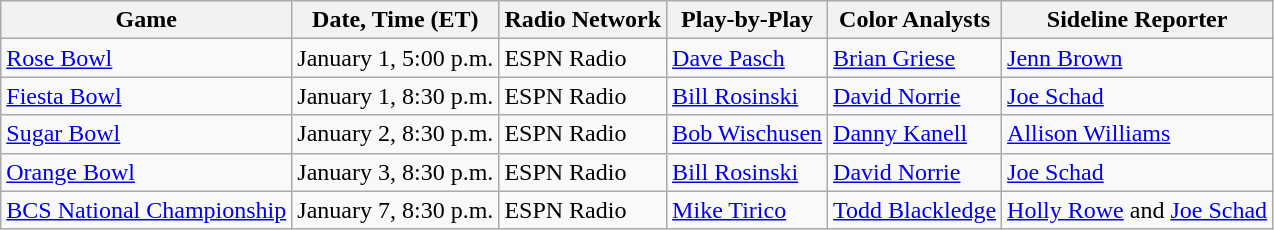<table class="wikitable">
<tr>
<th>Game</th>
<th>Date, Time (ET)</th>
<th>Radio Network</th>
<th>Play-by-Play</th>
<th>Color Analysts</th>
<th>Sideline Reporter</th>
</tr>
<tr>
<td><a href='#'>Rose Bowl</a></td>
<td>January 1, 5:00 p.m.</td>
<td>ESPN Radio</td>
<td><a href='#'>Dave Pasch</a></td>
<td><a href='#'>Brian Griese</a></td>
<td><a href='#'>Jenn Brown</a></td>
</tr>
<tr>
<td><a href='#'>Fiesta Bowl</a></td>
<td>January 1, 8:30 p.m.</td>
<td>ESPN Radio</td>
<td><a href='#'>Bill Rosinski</a></td>
<td><a href='#'>David Norrie</a></td>
<td><a href='#'>Joe Schad</a></td>
</tr>
<tr>
<td><a href='#'>Sugar Bowl</a></td>
<td>January 2, 8:30 p.m.</td>
<td>ESPN Radio</td>
<td><a href='#'>Bob Wischusen</a></td>
<td><a href='#'>Danny Kanell</a></td>
<td><a href='#'>Allison Williams</a></td>
</tr>
<tr>
<td><a href='#'>Orange Bowl</a></td>
<td>January 3, 8:30 p.m.</td>
<td>ESPN Radio</td>
<td><a href='#'>Bill Rosinski</a></td>
<td><a href='#'>David Norrie</a></td>
<td><a href='#'>Joe Schad</a></td>
</tr>
<tr>
<td><a href='#'>BCS National Championship</a></td>
<td>January 7, 8:30 p.m.</td>
<td>ESPN Radio</td>
<td><a href='#'>Mike Tirico</a></td>
<td><a href='#'>Todd Blackledge</a></td>
<td><a href='#'>Holly Rowe</a> and <a href='#'>Joe Schad</a></td>
</tr>
</table>
